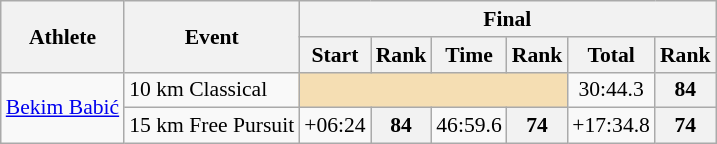<table class="wikitable" style="font-size:90%">
<tr>
<th rowspan="2">Athlete</th>
<th rowspan="2">Event</th>
<th colspan="6">Final</th>
</tr>
<tr>
<th>Start</th>
<th>Rank</th>
<th>Time</th>
<th>Rank</th>
<th>Total</th>
<th>Rank</th>
</tr>
<tr>
<td rowspan=2><a href='#'>Bekim Babić</a></td>
<td>10 km Classical</td>
<td colspan=4 bgcolor="wheat"></td>
<td align="center">30:44.3</td>
<th align="center">84</th>
</tr>
<tr>
<td>15 km Free Pursuit</td>
<td align="center">+06:24</td>
<th align="center">84</th>
<td align="center">46:59.6</td>
<th align="center">74</th>
<td align="center">+17:34.8</td>
<th align="center">74</th>
</tr>
</table>
